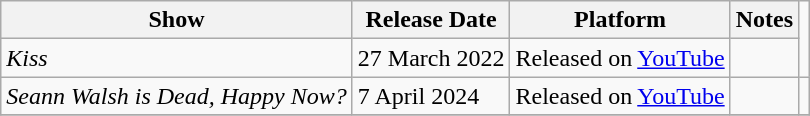<table class="wikitable sortable">
<tr>
<th>Show</th>
<th>Release Date</th>
<th>Platform</th>
<th>Notes</th>
</tr>
<tr>
<td><em>Kiss</em></td>
<td>27 March 2022</td>
<td>Released on <a href='#'>YouTube</a></td>
<td></td>
</tr>
<tr>
<td><em>Seann Walsh is Dead, Happy Now?</em></td>
<td>7 April 2024</td>
<td>Released on <a href='#'>YouTube</a></td>
<td></td>
<td></td>
</tr>
<tr>
</tr>
</table>
